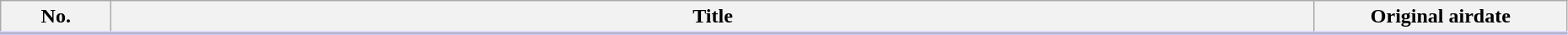<table class="plainrowheaders wikitable" style="width:98%; background:#fff;">
<tr style="border-bottom:3px solid #CCF">
<th style="width:5em;">No.</th>
<th>Title</th>
<th style="width:12em;">Original airdate</th>
</tr>
<tr>
</tr>
</table>
